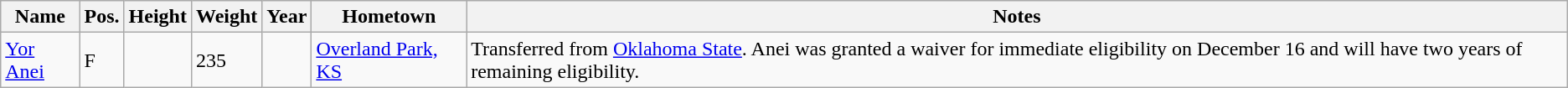<table class="wikitable sortable" border="1">
<tr>
<th>Name</th>
<th>Pos.</th>
<th>Height</th>
<th>Weight</th>
<th>Year</th>
<th>Hometown</th>
<th class="unsortable">Notes</th>
</tr>
<tr>
<td><a href='#'>Yor Anei</a></td>
<td>F</td>
<td></td>
<td>235</td>
<td></td>
<td><a href='#'>Overland Park, KS</a></td>
<td>Transferred from <a href='#'>Oklahoma State</a>. Anei was granted a waiver for immediate eligibility on December 16 and will have two years of remaining eligibility.</td>
</tr>
</table>
